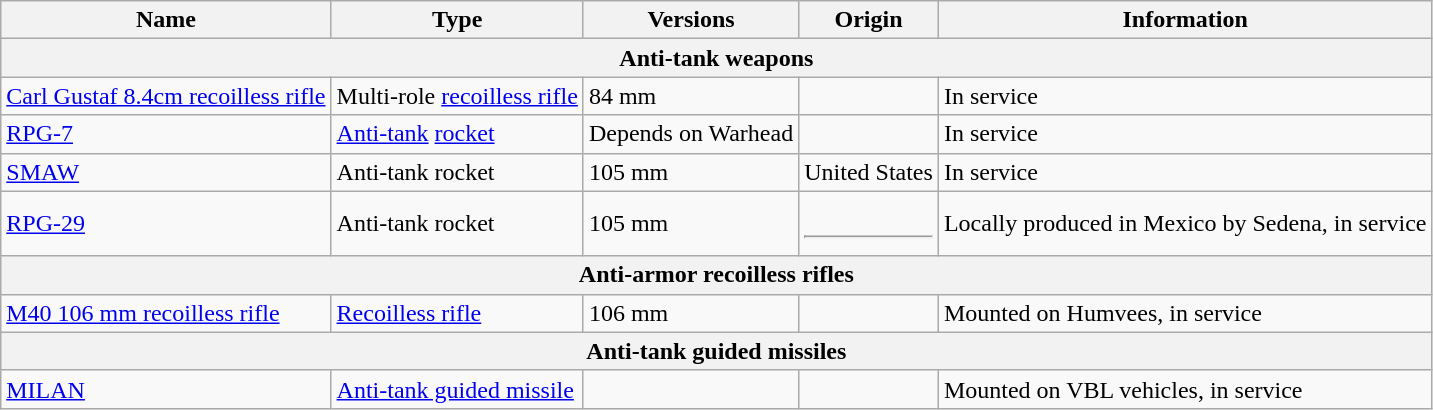<table class="wikitable">
<tr>
<th>Name</th>
<th>Type</th>
<th>Versions</th>
<th>Origin</th>
<th>Information</th>
</tr>
<tr>
<th colspan="6">Anti-tank weapons</th>
</tr>
<tr>
<td><a href='#'>Carl Gustaf 8.4cm recoilless rifle</a></td>
<td>Multi-role <a href='#'>recoilless rifle</a></td>
<td>84 mm</td>
<td></td>
<td>In service</td>
</tr>
<tr>
<td><a href='#'>RPG-7</a></td>
<td><a href='#'>Anti-tank</a> <a href='#'>rocket</a></td>
<td>Depends on Warhead</td>
<td><br></td>
<td>In service</td>
</tr>
<tr>
<td><a href='#'>SMAW</a></td>
<td>Anti-tank rocket</td>
<td>105 mm</td>
<td>United States</td>
<td>In service</td>
</tr>
<tr>
<td><a href='#'>RPG-29</a></td>
<td>Anti-tank rocket</td>
<td>105 mm</td>
<td><br><hr></td>
<td>Locally produced in Mexico by Sedena, in service</td>
</tr>
<tr>
<th colspan="6">Anti-armor recoilless rifles</th>
</tr>
<tr>
<td><a href='#'>M40 106 mm recoilless rifle</a></td>
<td><a href='#'>Recoilless rifle</a></td>
<td>106 mm</td>
<td></td>
<td>Mounted on Humvees, in service</td>
</tr>
<tr>
<th colspan="6">Anti-tank guided missiles</th>
</tr>
<tr>
<td><a href='#'>MILAN</a></td>
<td><a href='#'>Anti-tank guided missile</a></td>
<td></td>
<td></td>
<td>Mounted on VBL vehicles, in service</td>
</tr>
</table>
